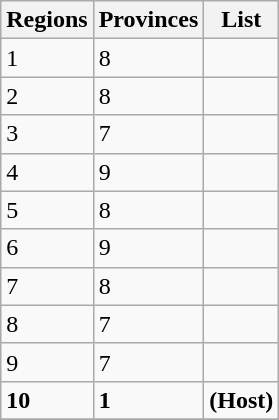<table class="wikitable">
<tr>
<th>Regions</th>
<th>Provinces</th>
<th>List</th>
</tr>
<tr>
<td>1</td>
<td>8</td>
<td>                     </td>
</tr>
<tr>
<td>2</td>
<td>8</td>
<td>                     </td>
</tr>
<tr>
<td>3</td>
<td>7</td>
<td>                  </td>
</tr>
<tr>
<td>4</td>
<td>9</td>
<td>                        </td>
</tr>
<tr>
<td>5</td>
<td>8</td>
<td>                     </td>
</tr>
<tr>
<td>6</td>
<td>9</td>
<td>                        </td>
</tr>
<tr>
<td>7</td>
<td>8</td>
<td>                     </td>
</tr>
<tr>
<td>8</td>
<td>7</td>
<td>                  </td>
</tr>
<tr>
<td>9</td>
<td>7</td>
<td>                  </td>
</tr>
<tr>
<td><strong>10</strong></td>
<td><strong>1</strong></td>
<td><strong></strong> <strong>(Host)</strong></td>
</tr>
<tr>
</tr>
</table>
